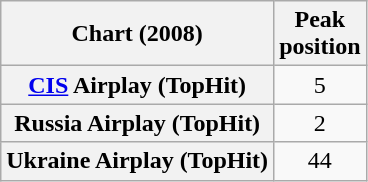<table class="wikitable sortable plainrowheaders" style="text-align:center">
<tr>
<th scope="col">Chart (2008)</th>
<th scope="col">Peak<br>position</th>
</tr>
<tr>
<th scope="row"><a href='#'>CIS</a> Airplay (TopHit)</th>
<td>5</td>
</tr>
<tr>
<th scope="row">Russia Airplay (TopHit)</th>
<td>2</td>
</tr>
<tr>
<th scope="row">Ukraine Airplay (TopHit)</th>
<td>44</td>
</tr>
</table>
